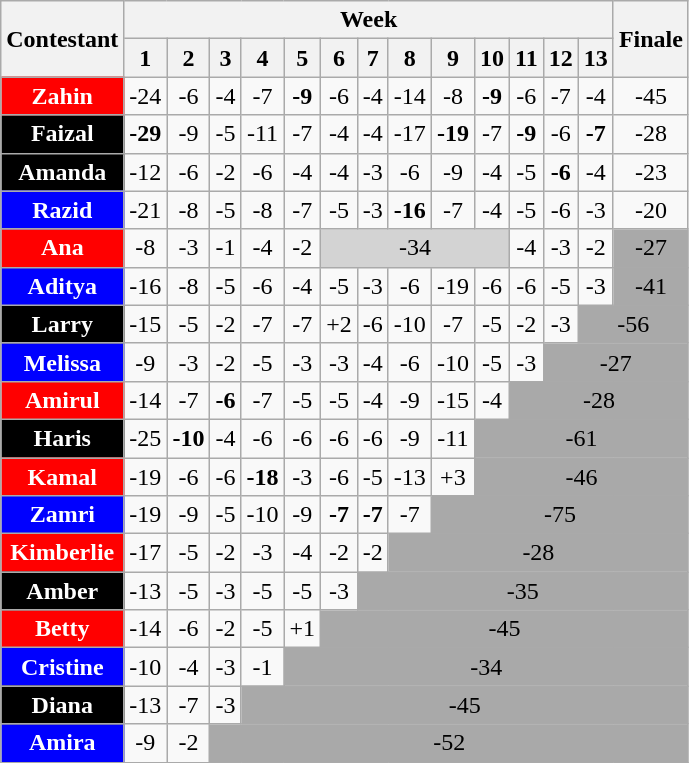<table class="wikitable" style="text-align:center" align="center">
<tr>
<th rowspan=2>Contestant</th>
<th colspan=13>Week</th>
<th rowspan=2>Finale</th>
</tr>
<tr>
<th>1</th>
<th>2</th>
<th>3</th>
<th>4</th>
<th>5</th>
<th>6</th>
<th>7</th>
<th>8</th>
<th>9</th>
<th>10</th>
<th>11</th>
<th>12</th>
<th>13</th>
</tr>
<tr>
<td style="background:red;color:white;"><strong>Zahin</strong></td>
<td>-24</td>
<td>-6</td>
<td>-4</td>
<td>-7</td>
<td><strong>-9</strong></td>
<td>-6</td>
<td>-4</td>
<td>-14</td>
<td>-8</td>
<td><strong>-9</strong></td>
<td>-6</td>
<td>-7</td>
<td>-4</td>
<td>-45</td>
</tr>
<tr>
<td style="background:black;color:white;"><strong>Faizal</strong></td>
<td><strong>-29</strong></td>
<td>-9</td>
<td>-5</td>
<td>-11</td>
<td>-7</td>
<td>-4</td>
<td>-4</td>
<td>-17</td>
<td><strong>-19</strong></td>
<td>-7</td>
<td><strong>-9</strong></td>
<td>-6</td>
<td><strong>-7</strong></td>
<td>-28</td>
</tr>
<tr>
<td style="background:black;color:white;"><strong>Amanda</strong></td>
<td>-12</td>
<td>-6</td>
<td>-2</td>
<td>-6</td>
<td>-4</td>
<td>-4</td>
<td>-3</td>
<td>-6</td>
<td>-9</td>
<td>-4</td>
<td>-5</td>
<td><strong>-6</strong></td>
<td>-4</td>
<td>-23</td>
</tr>
<tr>
<td style="background:blue;color:white;"><strong>Razid</strong></td>
<td>-21</td>
<td>-8</td>
<td>-5</td>
<td>-8</td>
<td>-7</td>
<td>-5</td>
<td>-3</td>
<td><strong>-16</strong></td>
<td>-7</td>
<td>-4</td>
<td>-5</td>
<td>-6</td>
<td>-3</td>
<td>-20</td>
</tr>
<tr>
<td style="background:red;color:white;"><strong>Ana</strong></td>
<td>-8</td>
<td>-3</td>
<td>-1</td>
<td>-4</td>
<td>-2</td>
<td style="background:lightgrey;" colspan="5">-34</td>
<td>-4</td>
<td>-3</td>
<td>-2</td>
<td colspan=1 style="background:darkgray">-27</td>
</tr>
<tr>
<td style="background:blue;color:white;"><strong>Aditya</strong></td>
<td>-16</td>
<td>-8</td>
<td>-5</td>
<td>-6</td>
<td>-4</td>
<td>-5</td>
<td>-3</td>
<td>-6</td>
<td>-19</td>
<td>-6</td>
<td>-6</td>
<td>-5</td>
<td>-3</td>
<td colspan=1 style="background:darkgray">-41</td>
</tr>
<tr>
<td style="background:black;color:white;"><strong>Larry</strong></td>
<td>-15</td>
<td>-5</td>
<td>-2</td>
<td>-7</td>
<td>-7</td>
<td>+2</td>
<td>-6</td>
<td>-10</td>
<td>-7</td>
<td>-5</td>
<td>-2</td>
<td>-3</td>
<td colspan=2 style="background:darkgray">-56</td>
</tr>
<tr>
<td style="background:blue;color:white;"><strong>Melissa</strong></td>
<td>-9</td>
<td>-3</td>
<td>-2</td>
<td>-5</td>
<td>-3</td>
<td>-3</td>
<td>-4</td>
<td>-6</td>
<td>-10</td>
<td>-5</td>
<td>-3</td>
<td colspan=3 style="background:darkgray">-27</td>
</tr>
<tr>
<td style="background:red;color:white;"><strong>Amirul</strong></td>
<td>-14</td>
<td>-7</td>
<td><strong>-6</strong></td>
<td>-7</td>
<td>-5</td>
<td>-5</td>
<td>-4</td>
<td>-9</td>
<td>-15</td>
<td>-4</td>
<td colspan=4 style="background:darkgray">-28</td>
</tr>
<tr>
<td style="background:black;color:white;"><strong>Haris</strong></td>
<td>-25</td>
<td><strong>-10</strong></td>
<td>-4</td>
<td>-6</td>
<td>-6</td>
<td>-6</td>
<td>-6</td>
<td>-9</td>
<td>-11</td>
<td colspan=5 style="background:darkgray">-61</td>
</tr>
<tr>
<td style="background:red;color:white;"><strong>Kamal</strong></td>
<td>-19</td>
<td>-6</td>
<td>-6</td>
<td><strong>-18</strong></td>
<td>-3</td>
<td>-6</td>
<td>-5</td>
<td>-13</td>
<td>+3</td>
<td colspan=5 style="background:darkgray">-46</td>
</tr>
<tr>
<td style="background:blue;color:white;"><strong>Zamri</strong></td>
<td>-19</td>
<td>-9</td>
<td>-5</td>
<td>-10</td>
<td>-9</td>
<td><strong>-7</strong></td>
<td><strong>-7</strong></td>
<td>-7</td>
<td colspan=6 style="background:darkgray">-75</td>
</tr>
<tr>
<td style="background:red;color:white;"><strong>Kimberlie</strong></td>
<td>-17</td>
<td>-5</td>
<td>-2</td>
<td>-3</td>
<td>-4</td>
<td>-2</td>
<td>-2</td>
<td colspan=7 style="background:darkgray">-28</td>
</tr>
<tr>
<td style="background:black;color:white;"><strong>Amber</strong></td>
<td>-13</td>
<td>-5</td>
<td>-3</td>
<td>-5</td>
<td>-5</td>
<td>-3</td>
<td colspan=8 style="background:darkgray">-35</td>
</tr>
<tr>
<td style="background:red;color:white;"><strong>Betty</strong></td>
<td>-14</td>
<td>-6</td>
<td>-2</td>
<td>-5</td>
<td>+1</td>
<td colspan=9 style="background:darkgray">-45</td>
</tr>
<tr>
<td style="background:blue;color:white;"><strong>Cristine</strong></td>
<td>-10</td>
<td>-4</td>
<td>-3</td>
<td>-1</td>
<td colspan=10 style="background:darkgray">-34</td>
</tr>
<tr>
<td style="background:black;color:white;"><strong>Diana</strong></td>
<td>-13</td>
<td>-7</td>
<td>-3</td>
<td colspan=11 style="background:darkgray">-45</td>
</tr>
<tr>
<td style="background:blue;color:white;"><strong>Amira</strong></td>
<td>-9</td>
<td>-2</td>
<td colspan=12 style="background:darkgray">-52</td>
</tr>
<tr>
</tr>
</table>
